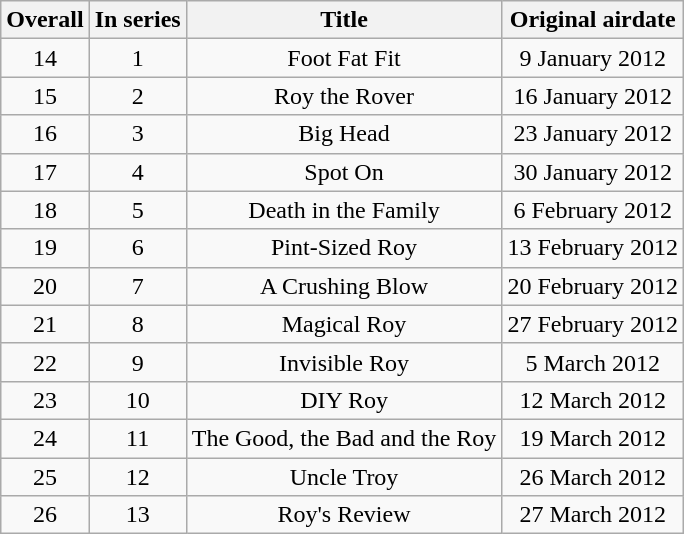<table class="wikitable sortable" style="text-align: center;">
<tr>
<th>Overall</th>
<th>In series</th>
<th>Title</th>
<th>Original airdate</th>
</tr>
<tr>
<td>14</td>
<td>1</td>
<td>Foot Fat Fit</td>
<td>9 January 2012</td>
</tr>
<tr>
<td>15</td>
<td>2</td>
<td>Roy the Rover</td>
<td>16 January 2012</td>
</tr>
<tr>
<td>16</td>
<td>3</td>
<td>Big Head</td>
<td>23 January 2012</td>
</tr>
<tr>
<td>17</td>
<td>4</td>
<td>Spot On</td>
<td>30 January 2012</td>
</tr>
<tr>
<td>18</td>
<td>5</td>
<td>Death in the Family</td>
<td>6 February 2012</td>
</tr>
<tr>
<td>19</td>
<td>6</td>
<td>Pint-Sized Roy</td>
<td>13 February 2012</td>
</tr>
<tr>
<td>20</td>
<td>7</td>
<td>A Crushing Blow</td>
<td>20 February 2012</td>
</tr>
<tr>
<td>21</td>
<td>8</td>
<td>Magical Roy</td>
<td>27 February 2012</td>
</tr>
<tr>
<td>22</td>
<td>9</td>
<td>Invisible Roy</td>
<td>5 March 2012</td>
</tr>
<tr>
<td>23</td>
<td>10</td>
<td>DIY Roy</td>
<td>12 March 2012</td>
</tr>
<tr>
<td>24</td>
<td>11</td>
<td>The Good, the Bad and the Roy</td>
<td>19 March 2012</td>
</tr>
<tr>
<td>25</td>
<td>12</td>
<td>Uncle Troy</td>
<td>26 March 2012</td>
</tr>
<tr>
<td>26</td>
<td>13</td>
<td>Roy's Review</td>
<td>27 March 2012</td>
</tr>
</table>
